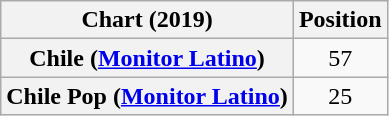<table class="wikitable plainrowheaders" style="text-align:center">
<tr>
<th scope="col">Chart (2019)</th>
<th scope="col">Position</th>
</tr>
<tr>
<th scope="row">Chile (<a href='#'>Monitor Latino</a>)</th>
<td>57</td>
</tr>
<tr>
<th scope="row">Chile Pop (<a href='#'>Monitor Latino</a>)</th>
<td>25</td>
</tr>
</table>
